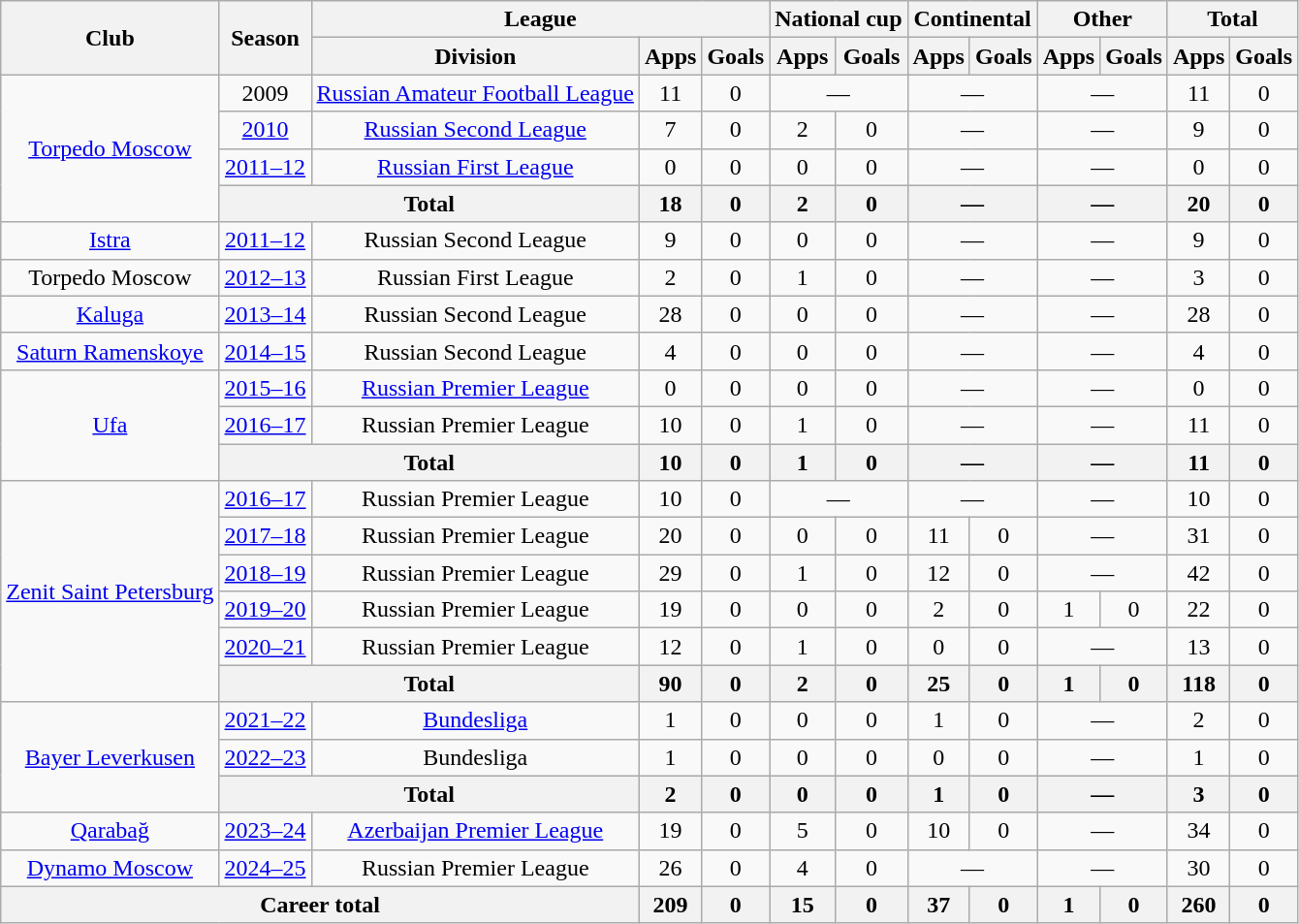<table class="wikitable" style="text-align:center">
<tr>
<th rowspan="2">Club</th>
<th rowspan="2">Season</th>
<th colspan="3">League</th>
<th colspan="2">National cup</th>
<th colspan="2">Continental</th>
<th colspan="2">Other</th>
<th colspan="2">Total</th>
</tr>
<tr>
<th>Division</th>
<th>Apps</th>
<th>Goals</th>
<th>Apps</th>
<th>Goals</th>
<th>Apps</th>
<th>Goals</th>
<th>Apps</th>
<th>Goals</th>
<th>Apps</th>
<th>Goals</th>
</tr>
<tr>
<td rowspan="4"><a href='#'>Torpedo Moscow</a></td>
<td>2009</td>
<td><a href='#'>Russian Amateur Football League</a></td>
<td>11</td>
<td>0</td>
<td colspan="2">—</td>
<td colspan="2">—</td>
<td colspan="2">—</td>
<td>11</td>
<td>0</td>
</tr>
<tr>
<td><a href='#'>2010</a></td>
<td><a href='#'>Russian Second League</a></td>
<td>7</td>
<td>0</td>
<td>2</td>
<td>0</td>
<td colspan="2">—</td>
<td colspan="2">—</td>
<td>9</td>
<td>0</td>
</tr>
<tr>
<td><a href='#'>2011–12</a></td>
<td><a href='#'>Russian First League</a></td>
<td>0</td>
<td>0</td>
<td>0</td>
<td>0</td>
<td colspan="2">—</td>
<td colspan="2">—</td>
<td>0</td>
<td>0</td>
</tr>
<tr>
<th colspan="2">Total</th>
<th>18</th>
<th>0</th>
<th>2</th>
<th>0</th>
<th colspan="2">—</th>
<th colspan="2">—</th>
<th>20</th>
<th>0</th>
</tr>
<tr>
<td><a href='#'>Istra</a></td>
<td><a href='#'>2011–12</a></td>
<td>Russian Second League</td>
<td>9</td>
<td>0</td>
<td>0</td>
<td>0</td>
<td colspan="2">—</td>
<td colspan="2">—</td>
<td>9</td>
<td>0</td>
</tr>
<tr>
<td>Torpedo Moscow</td>
<td><a href='#'>2012–13</a></td>
<td>Russian First League</td>
<td>2</td>
<td>0</td>
<td>1</td>
<td>0</td>
<td colspan="2">—</td>
<td colspan="2">—</td>
<td>3</td>
<td>0</td>
</tr>
<tr>
<td><a href='#'>Kaluga</a></td>
<td><a href='#'>2013–14</a></td>
<td>Russian Second League</td>
<td>28</td>
<td>0</td>
<td>0</td>
<td>0</td>
<td colspan="2">—</td>
<td colspan="2">—</td>
<td>28</td>
<td>0</td>
</tr>
<tr>
<td><a href='#'>Saturn Ramenskoye</a></td>
<td><a href='#'>2014–15</a></td>
<td>Russian Second League</td>
<td>4</td>
<td>0</td>
<td>0</td>
<td>0</td>
<td colspan="2">—</td>
<td colspan="2">—</td>
<td>4</td>
<td>0</td>
</tr>
<tr>
<td rowspan="3"><a href='#'>Ufa</a></td>
<td><a href='#'>2015–16</a></td>
<td><a href='#'>Russian Premier League</a></td>
<td>0</td>
<td>0</td>
<td>0</td>
<td>0</td>
<td colspan="2">—</td>
<td colspan="2">—</td>
<td>0</td>
<td>0</td>
</tr>
<tr>
<td><a href='#'>2016–17</a></td>
<td>Russian Premier League</td>
<td>10</td>
<td>0</td>
<td>1</td>
<td>0</td>
<td colspan="2">—</td>
<td colspan="2">—</td>
<td>11</td>
<td>0</td>
</tr>
<tr>
<th colspan="2">Total</th>
<th>10</th>
<th>0</th>
<th>1</th>
<th>0</th>
<th colspan="2">—</th>
<th colspan="2">—</th>
<th>11</th>
<th>0</th>
</tr>
<tr>
<td rowspan="6"><a href='#'>Zenit Saint Petersburg</a></td>
<td><a href='#'>2016–17</a></td>
<td>Russian Premier League</td>
<td>10</td>
<td>0</td>
<td colspan="2">—</td>
<td colspan="2">—</td>
<td colspan="2">—</td>
<td>10</td>
<td>0</td>
</tr>
<tr>
<td><a href='#'>2017–18</a></td>
<td>Russian Premier League</td>
<td>20</td>
<td>0</td>
<td>0</td>
<td>0</td>
<td>11</td>
<td>0</td>
<td colspan="2">—</td>
<td>31</td>
<td>0</td>
</tr>
<tr>
<td><a href='#'>2018–19</a></td>
<td>Russian Premier League</td>
<td>29</td>
<td>0</td>
<td>1</td>
<td>0</td>
<td>12</td>
<td>0</td>
<td colspan="2">—</td>
<td>42</td>
<td>0</td>
</tr>
<tr>
<td><a href='#'>2019–20</a></td>
<td>Russian Premier League</td>
<td>19</td>
<td>0</td>
<td>0</td>
<td>0</td>
<td>2</td>
<td>0</td>
<td>1</td>
<td>0</td>
<td>22</td>
<td>0</td>
</tr>
<tr>
<td><a href='#'>2020–21</a></td>
<td>Russian Premier League</td>
<td>12</td>
<td>0</td>
<td>1</td>
<td>0</td>
<td>0</td>
<td>0</td>
<td colspan="2">—</td>
<td>13</td>
<td>0</td>
</tr>
<tr>
<th colspan="2">Total</th>
<th>90</th>
<th>0</th>
<th>2</th>
<th>0</th>
<th>25</th>
<th>0</th>
<th>1</th>
<th>0</th>
<th>118</th>
<th>0</th>
</tr>
<tr>
<td rowspan="3"><a href='#'>Bayer Leverkusen</a></td>
<td><a href='#'>2021–22</a></td>
<td><a href='#'>Bundesliga</a></td>
<td>1</td>
<td>0</td>
<td>0</td>
<td>0</td>
<td>1</td>
<td>0</td>
<td colspan="2">—</td>
<td>2</td>
<td>0</td>
</tr>
<tr>
<td><a href='#'>2022–23</a></td>
<td>Bundesliga</td>
<td>1</td>
<td>0</td>
<td>0</td>
<td>0</td>
<td>0</td>
<td>0</td>
<td colspan="2">—</td>
<td>1</td>
<td>0</td>
</tr>
<tr>
<th colspan="2">Total</th>
<th>2</th>
<th>0</th>
<th>0</th>
<th>0</th>
<th>1</th>
<th>0</th>
<th colspan="2">—</th>
<th>3</th>
<th>0</th>
</tr>
<tr>
<td><a href='#'>Qarabağ</a></td>
<td><a href='#'>2023–24</a></td>
<td><a href='#'>Azerbaijan Premier League</a></td>
<td>19</td>
<td>0</td>
<td>5</td>
<td>0</td>
<td>10</td>
<td>0</td>
<td colspan="2">—</td>
<td>34</td>
<td>0</td>
</tr>
<tr>
<td><a href='#'>Dynamo Moscow</a></td>
<td><a href='#'>2024–25</a></td>
<td>Russian Premier League</td>
<td>26</td>
<td>0</td>
<td>4</td>
<td>0</td>
<td colspan="2">—</td>
<td colspan="2">—</td>
<td>30</td>
<td>0</td>
</tr>
<tr>
<th colspan="3">Career total</th>
<th>209</th>
<th>0</th>
<th>15</th>
<th>0</th>
<th>37</th>
<th>0</th>
<th>1</th>
<th>0</th>
<th>260</th>
<th>0</th>
</tr>
</table>
